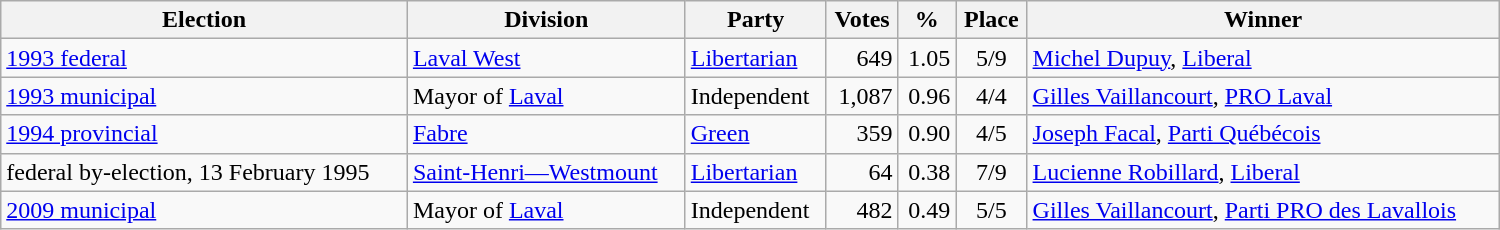<table class="wikitable" width="1000">
<tr>
<th align="left">Election</th>
<th align="left">Division</th>
<th align="left">Party</th>
<th align="right">Votes</th>
<th align="right">%</th>
<th align="center">Place</th>
<th align="center">Winner</th>
</tr>
<tr>
<td align="left"><a href='#'>1993 federal</a></td>
<td align="left"><a href='#'>Laval West</a></td>
<td align="left"><a href='#'>Libertarian</a></td>
<td align="right">649</td>
<td align="right">1.05</td>
<td align="center">5/9</td>
<td align="left"><a href='#'>Michel Dupuy</a>, <a href='#'>Liberal</a></td>
</tr>
<tr>
<td align="left"><a href='#'>1993 municipal</a></td>
<td align="left">Mayor of <a href='#'>Laval</a></td>
<td align="left">Independent</td>
<td align="right">1,087</td>
<td align="right">0.96</td>
<td align="center">4/4</td>
<td align="left"><a href='#'>Gilles Vaillancourt</a>, <a href='#'>PRO Laval</a></td>
</tr>
<tr>
<td align="left"><a href='#'>1994 provincial</a></td>
<td align="left"><a href='#'>Fabre</a></td>
<td align="left"><a href='#'>Green</a></td>
<td align="right">359</td>
<td align="right">0.90</td>
<td align="center">4/5</td>
<td align="left"><a href='#'>Joseph Facal</a>, <a href='#'>Parti Québécois</a></td>
</tr>
<tr>
<td align="left">federal by-election, 13 February 1995</td>
<td align="left"><a href='#'>Saint-Henri—Westmount</a></td>
<td align="left"><a href='#'>Libertarian</a></td>
<td align="right">64</td>
<td align="right">0.38</td>
<td align="center">7/9</td>
<td align="left"><a href='#'>Lucienne Robillard</a>, <a href='#'>Liberal</a></td>
</tr>
<tr>
<td align="left"><a href='#'>2009 municipal</a></td>
<td align="left">Mayor of <a href='#'>Laval</a></td>
<td align="left">Independent</td>
<td align="right">482</td>
<td align="right">0.49</td>
<td align="center">5/5</td>
<td align="left"><a href='#'>Gilles Vaillancourt</a>, <a href='#'>Parti PRO des Lavallois</a></td>
</tr>
</table>
